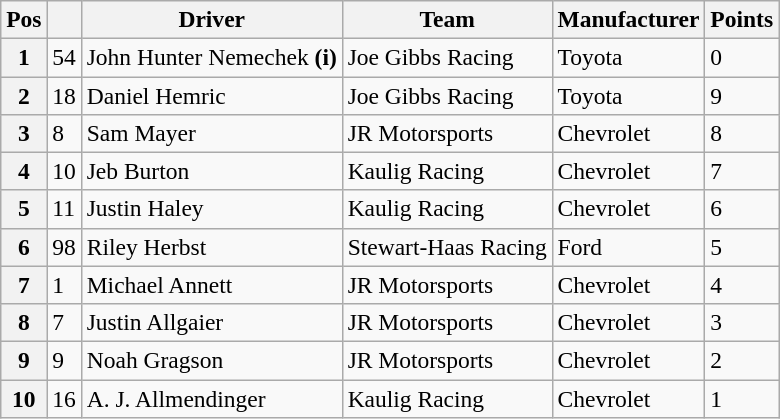<table class="wikitable" style="font-size:98%">
<tr>
<th>Pos</th>
<th></th>
<th>Driver</th>
<th>Team</th>
<th>Manufacturer</th>
<th>Points</th>
</tr>
<tr>
<th>1</th>
<td>54</td>
<td>John Hunter Nemechek <strong>(i)</strong></td>
<td>Joe Gibbs Racing</td>
<td>Toyota</td>
<td>0</td>
</tr>
<tr>
<th>2</th>
<td>18</td>
<td>Daniel Hemric</td>
<td>Joe Gibbs Racing</td>
<td>Toyota</td>
<td>9</td>
</tr>
<tr>
<th>3</th>
<td>8</td>
<td>Sam Mayer</td>
<td>JR Motorsports</td>
<td>Chevrolet</td>
<td>8</td>
</tr>
<tr>
<th>4</th>
<td>10</td>
<td>Jeb Burton</td>
<td>Kaulig Racing</td>
<td>Chevrolet</td>
<td>7</td>
</tr>
<tr>
<th>5</th>
<td>11</td>
<td>Justin Haley</td>
<td>Kaulig Racing</td>
<td>Chevrolet</td>
<td>6</td>
</tr>
<tr>
<th>6</th>
<td>98</td>
<td>Riley Herbst</td>
<td>Stewart-Haas Racing</td>
<td>Ford</td>
<td>5</td>
</tr>
<tr>
<th>7</th>
<td>1</td>
<td>Michael Annett</td>
<td>JR Motorsports</td>
<td>Chevrolet</td>
<td>4</td>
</tr>
<tr>
<th>8</th>
<td>7</td>
<td>Justin Allgaier</td>
<td>JR Motorsports</td>
<td>Chevrolet</td>
<td>3</td>
</tr>
<tr>
<th>9</th>
<td>9</td>
<td>Noah Gragson</td>
<td>JR Motorsports</td>
<td>Chevrolet</td>
<td>2</td>
</tr>
<tr>
<th>10</th>
<td>16</td>
<td>A. J. Allmendinger</td>
<td>Kaulig Racing</td>
<td>Chevrolet</td>
<td>1</td>
</tr>
</table>
